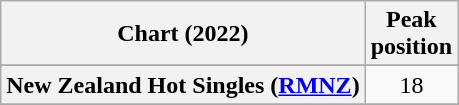<table class="wikitable sortable plainrowheaders" style="text-align:center">
<tr>
<th scope="col">Chart (2022)</th>
<th scope="col">Peak<br>position</th>
</tr>
<tr>
</tr>
<tr>
<th scope="row">New Zealand Hot Singles (<a href='#'>RMNZ</a>)</th>
<td>18</td>
</tr>
<tr>
</tr>
<tr>
</tr>
</table>
